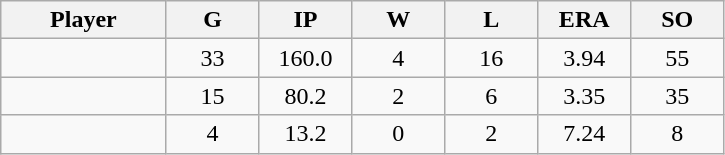<table class="wikitable sortable">
<tr>
<th bgcolor="#DDDDFF" width="16%">Player</th>
<th bgcolor="#DDDDFF" width="9%">G</th>
<th bgcolor="#DDDDFF" width="9%">IP</th>
<th bgcolor="#DDDDFF" width="9%">W</th>
<th bgcolor="#DDDDFF" width="9%">L</th>
<th bgcolor="#DDDDFF" width="9%">ERA</th>
<th bgcolor="#DDDDFF" width="9%">SO</th>
</tr>
<tr align="center">
<td></td>
<td>33</td>
<td>160.0</td>
<td>4</td>
<td>16</td>
<td>3.94</td>
<td>55</td>
</tr>
<tr align="center">
<td></td>
<td>15</td>
<td>80.2</td>
<td>2</td>
<td>6</td>
<td>3.35</td>
<td>35</td>
</tr>
<tr align="center">
<td></td>
<td>4</td>
<td>13.2</td>
<td>0</td>
<td>2</td>
<td>7.24</td>
<td>8</td>
</tr>
</table>
